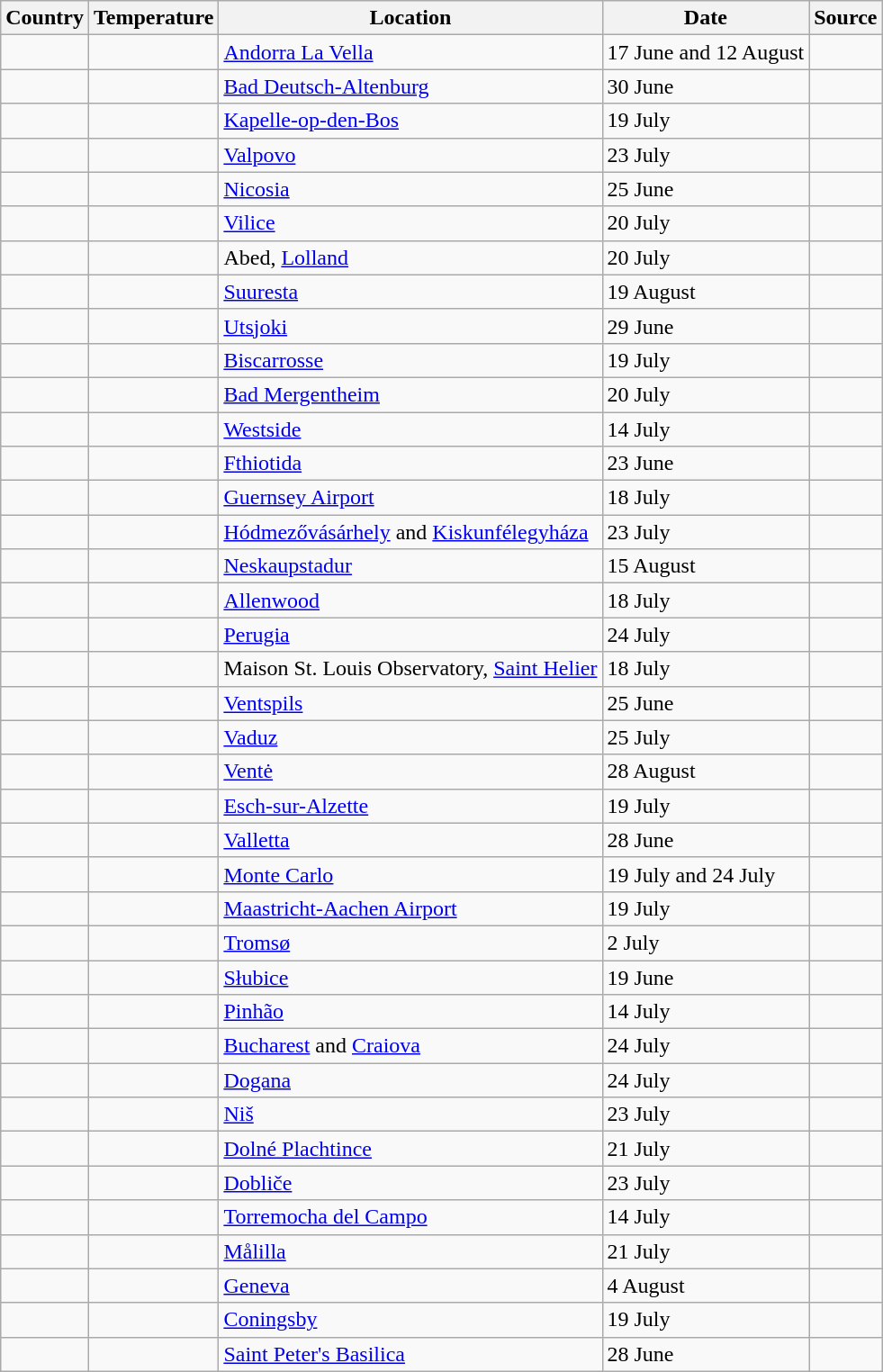<table class="wikitable sortable">
<tr>
<th>Country</th>
<th>Temperature</th>
<th>Location</th>
<th>Date</th>
<th>Source</th>
</tr>
<tr>
<td></td>
<td></td>
<td><a href='#'>Andorra La Vella</a></td>
<td>17 June and 12 August</td>
<td></td>
</tr>
<tr>
<td></td>
<td></td>
<td><a href='#'>Bad Deutsch-Altenburg</a></td>
<td>30 June</td>
<td></td>
</tr>
<tr>
<td></td>
<td></td>
<td><a href='#'>Kapelle-op-den-Bos</a></td>
<td>19 July</td>
<td></td>
</tr>
<tr>
<td></td>
<td></td>
<td><a href='#'>Valpovo</a></td>
<td>23 July</td>
<td></td>
</tr>
<tr>
<td></td>
<td></td>
<td><a href='#'>Nicosia</a></td>
<td>25 June</td>
<td></td>
</tr>
<tr>
<td></td>
<td></td>
<td><a href='#'>Vilice</a></td>
<td>20 July</td>
<td></td>
</tr>
<tr>
<td></td>
<td></td>
<td>Abed, <a href='#'>Lolland</a></td>
<td>20 July</td>
<td></td>
</tr>
<tr>
<td></td>
<td></td>
<td><a href='#'>Suuresta</a></td>
<td>19 August</td>
<td></td>
</tr>
<tr>
<td></td>
<td></td>
<td><a href='#'>Utsjoki</a></td>
<td>29 June</td>
<td></td>
</tr>
<tr>
<td></td>
<td></td>
<td><a href='#'>Biscarrosse</a></td>
<td>19 July</td>
<td></td>
</tr>
<tr>
<td></td>
<td></td>
<td><a href='#'>Bad Mergentheim</a></td>
<td>20 July</td>
<td></td>
</tr>
<tr>
<td></td>
<td></td>
<td><a href='#'>Westside</a></td>
<td>14 July</td>
<td></td>
</tr>
<tr>
<td></td>
<td></td>
<td><a href='#'>Fthiotida</a></td>
<td>23 June</td>
<td></td>
</tr>
<tr>
<td></td>
<td></td>
<td><a href='#'>Guernsey Airport</a></td>
<td>18 July</td>
<td></td>
</tr>
<tr>
<td></td>
<td></td>
<td><a href='#'>Hódmezővásárhely</a> and <a href='#'>Kiskunfélegyháza</a></td>
<td>23 July</td>
<td></td>
</tr>
<tr>
<td></td>
<td></td>
<td><a href='#'>Neskaupstadur</a></td>
<td>15 August</td>
<td></td>
</tr>
<tr>
<td></td>
<td></td>
<td><a href='#'>Allenwood</a></td>
<td>18 July</td>
<td></td>
</tr>
<tr>
<td></td>
<td></td>
<td><a href='#'>Perugia</a></td>
<td>24 July</td>
<td></td>
</tr>
<tr>
<td></td>
<td></td>
<td>Maison St. Louis Observatory, <a href='#'>Saint Helier</a></td>
<td>18 July</td>
<td></td>
</tr>
<tr>
<td></td>
<td></td>
<td><a href='#'>Ventspils</a></td>
<td>25 June</td>
<td></td>
</tr>
<tr>
<td></td>
<td></td>
<td><a href='#'>Vaduz</a></td>
<td>25 July</td>
<td></td>
</tr>
<tr>
<td></td>
<td></td>
<td><a href='#'>Ventė</a></td>
<td>28 August</td>
<td></td>
</tr>
<tr>
<td></td>
<td></td>
<td><a href='#'>Esch-sur-Alzette</a></td>
<td>19 July</td>
<td></td>
</tr>
<tr>
<td></td>
<td></td>
<td><a href='#'>Valletta</a></td>
<td>28 June</td>
<td></td>
</tr>
<tr>
<td></td>
<td></td>
<td><a href='#'>Monte Carlo</a></td>
<td>19 July and 24 July</td>
<td></td>
</tr>
<tr>
<td></td>
<td></td>
<td><a href='#'>Maastricht-Aachen Airport</a></td>
<td>19 July</td>
<td></td>
</tr>
<tr>
<td></td>
<td></td>
<td><a href='#'>Tromsø</a></td>
<td>2 July</td>
<td></td>
</tr>
<tr>
<td></td>
<td></td>
<td><a href='#'>Słubice</a></td>
<td>19 June</td>
<td></td>
</tr>
<tr>
<td></td>
<td><strong></strong></td>
<td><a href='#'>Pinhão</a></td>
<td>14 July</td>
<td></td>
</tr>
<tr>
<td></td>
<td></td>
<td><a href='#'>Bucharest</a> and <a href='#'>Craiova</a></td>
<td>24 July</td>
<td></td>
</tr>
<tr>
<td></td>
<td></td>
<td><a href='#'>Dogana</a></td>
<td>24 July</td>
<td></td>
</tr>
<tr>
<td></td>
<td></td>
<td><a href='#'>Niš</a></td>
<td>23 July</td>
<td></td>
</tr>
<tr>
<td></td>
<td></td>
<td><a href='#'>Dolné Plachtince</a></td>
<td>21 July</td>
<td></td>
</tr>
<tr>
<td></td>
<td></td>
<td><a href='#'>Dobliče</a></td>
<td>23 July</td>
<td></td>
</tr>
<tr>
<td></td>
<td></td>
<td><a href='#'>Torremocha del Campo</a></td>
<td>14 July</td>
<td></td>
</tr>
<tr>
<td></td>
<td></td>
<td><a href='#'>Målilla</a></td>
<td>21 July</td>
<td></td>
</tr>
<tr>
<td></td>
<td></td>
<td><a href='#'>Geneva</a></td>
<td>4 August</td>
<td></td>
</tr>
<tr>
<td></td>
<td></td>
<td><a href='#'>Coningsby</a></td>
<td>19 July</td>
<td></td>
</tr>
<tr>
<td></td>
<td></td>
<td><a href='#'>Saint Peter's Basilica</a></td>
<td>28 June</td>
<td></td>
</tr>
</table>
